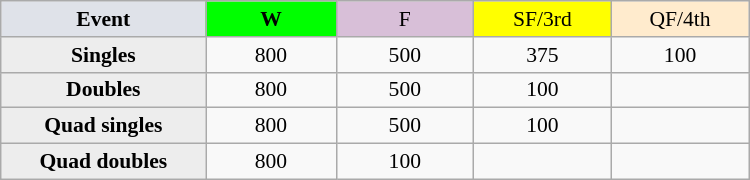<table class="wikitable" style="font-size:90%;text-align:center">
<tr>
<th style="width:130px; background:#dfe2e9;">Event</th>
<th style="width:80px; background:lime;">W</th>
<td style="width:85px; background:thistle;">F</td>
<td style="width:85px; background:#ff0;">SF/3rd</td>
<td style="width:85px; background:#ffebcd;">QF/4th</td>
</tr>
<tr>
<th style="background:#ededed;">Singles</th>
<td>800</td>
<td>500</td>
<td>375</td>
<td>100</td>
</tr>
<tr>
<th style="background:#ededed;">Doubles</th>
<td>800</td>
<td>500</td>
<td>100</td>
<td></td>
</tr>
<tr>
<th style="background:#ededed;">Quad singles</th>
<td>800</td>
<td>500</td>
<td>100</td>
<td></td>
</tr>
<tr>
<th style="background:#ededed;">Quad doubles</th>
<td>800</td>
<td>100</td>
<td></td>
<td></td>
</tr>
</table>
